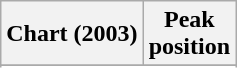<table class="wikitable sortable plainrowheaders">
<tr>
<th scope="col">Chart (2003)</th>
<th scope="col">Peak<br>position</th>
</tr>
<tr>
</tr>
<tr>
</tr>
<tr>
</tr>
<tr>
</tr>
<tr>
</tr>
</table>
